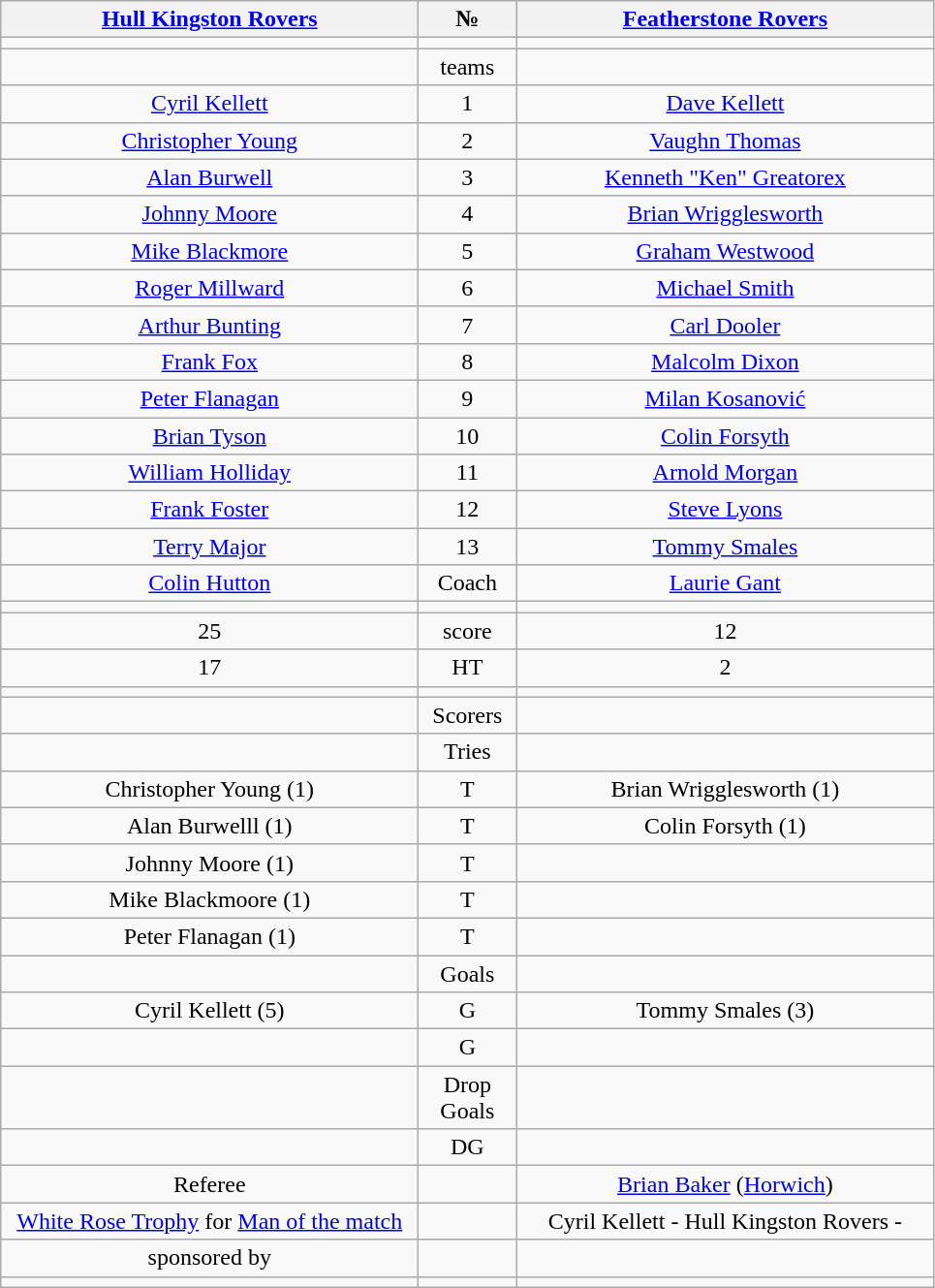<table class="wikitable" style="text-align:center;">
<tr>
<th width=280 abbr=winner><a href='#'>Hull Kingston Rovers</a></th>
<th width=60 abbr="Number">№</th>
<th width=280 abbr=runner-up><a href='#'>Featherstone Rovers</a></th>
</tr>
<tr>
<td></td>
<td></td>
<td></td>
</tr>
<tr>
<td></td>
<td>teams</td>
<td></td>
</tr>
<tr>
<td><a href='#'>Cyril Kellett</a></td>
<td>1</td>
<td><a href='#'>Dave Kellett</a></td>
</tr>
<tr>
<td><a href='#'>Christopher Young</a></td>
<td>2</td>
<td><a href='#'>Vaughn Thomas</a></td>
</tr>
<tr>
<td><a href='#'>Alan Burwell</a></td>
<td>3</td>
<td><a href='#'>Kenneth "Ken" Greatorex</a></td>
</tr>
<tr>
<td><a href='#'>John</a><a href='#'>ny Moore</a></td>
<td>4</td>
<td><a href='#'>Brian Wrigglesworth</a></td>
</tr>
<tr>
<td><a href='#'>Mike Blackmore</a></td>
<td>5</td>
<td><a href='#'>Graham Westwood</a></td>
</tr>
<tr>
<td><a href='#'>Roger Millward</a></td>
<td>6</td>
<td><a href='#'>Michael Smith</a></td>
</tr>
<tr>
<td><a href='#'>Arthur Bunting</a></td>
<td>7</td>
<td><a href='#'>Carl Dooler</a></td>
</tr>
<tr>
<td><a href='#'>Frank Fox</a></td>
<td>8</td>
<td><a href='#'>Malcolm Dixon</a></td>
</tr>
<tr>
<td><a href='#'>Peter Flanagan</a></td>
<td>9</td>
<td><a href='#'>Milan Kosanović</a></td>
</tr>
<tr>
<td><a href='#'>Brian Tyson</a></td>
<td>10</td>
<td><a href='#'>Colin Forsyth</a></td>
</tr>
<tr>
<td><a href='#'>William Holliday</a></td>
<td>11</td>
<td><a href='#'>Arnold Morgan</a></td>
</tr>
<tr>
<td><a href='#'>Frank Foster</a></td>
<td>12</td>
<td><a href='#'>Steve Lyons</a></td>
</tr>
<tr>
<td><a href='#'>Terry Major</a></td>
<td>13</td>
<td><a href='#'>Tommy Smales</a></td>
</tr>
<tr>
<td><a href='#'>Colin Hutton</a></td>
<td>Coach</td>
<td><a href='#'>Laurie Gant</a></td>
</tr>
<tr>
<td></td>
<td></td>
<td></td>
</tr>
<tr>
<td>25</td>
<td>score</td>
<td>12</td>
</tr>
<tr>
<td>17</td>
<td>HT</td>
<td>2</td>
</tr>
<tr>
<td></td>
<td></td>
<td></td>
</tr>
<tr>
<td></td>
<td>Scorers</td>
<td></td>
</tr>
<tr>
<td></td>
<td>Tries</td>
<td></td>
</tr>
<tr>
<td>Christopher Young (1)</td>
<td>T</td>
<td>Brian Wrigglesworth (1)</td>
</tr>
<tr>
<td>Alan Burwelll (1)</td>
<td>T</td>
<td>Colin Forsyth (1)</td>
</tr>
<tr>
<td>Johnny Moore (1)</td>
<td>T</td>
<td></td>
</tr>
<tr>
<td>Mike Blackmoore (1)</td>
<td>T</td>
<td></td>
</tr>
<tr>
<td>Peter Flanagan (1)</td>
<td>T</td>
<td></td>
</tr>
<tr>
<td></td>
<td>Goals</td>
<td></td>
</tr>
<tr>
<td>Cyril Kellett (5)</td>
<td>G</td>
<td>Tommy Smales (3)</td>
</tr>
<tr>
<td></td>
<td>G</td>
<td></td>
</tr>
<tr>
<td></td>
<td>Drop Goals</td>
<td></td>
</tr>
<tr>
<td></td>
<td>DG</td>
<td></td>
</tr>
<tr>
<td>Referee</td>
<td></td>
<td><a href='#'>Brian Baker</a> (<a href='#'>Horwich</a>)</td>
</tr>
<tr>
<td><a href='#'>White Rose Trophy</a> for <a href='#'>Man of the match</a></td>
<td></td>
<td>Cyril Kellett - Hull Kingston Rovers - </td>
</tr>
<tr>
<td>sponsored by</td>
<td></td>
<td></td>
</tr>
<tr>
<td></td>
<td></td>
<td></td>
</tr>
</table>
